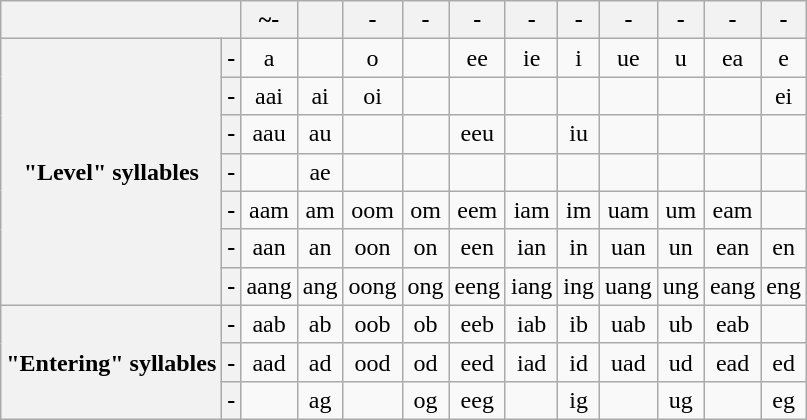<table class="wikitable" style="text-align:center">
<tr>
<th colspan=2></th>
<th>~-</th>
<th></th>
<th>-</th>
<th>-</th>
<th>-</th>
<th>-</th>
<th>-</th>
<th>-</th>
<th>-</th>
<th>-</th>
<th>-</th>
</tr>
<tr>
<th rowspan=7>"Level" syllables</th>
<th>-</th>
<td>a </td>
<td></td>
<td>o </td>
<td></td>
<td>ee </td>
<td>ie </td>
<td>i </td>
<td>ue </td>
<td>u </td>
<td>ea </td>
<td>e </td>
</tr>
<tr>
<th>-</th>
<td>aai </td>
<td>ai </td>
<td>oi </td>
<td></td>
<td></td>
<td></td>
<td></td>
<td></td>
<td></td>
<td></td>
<td>ei </td>
</tr>
<tr>
<th>-</th>
<td>aau </td>
<td>au </td>
<td></td>
<td></td>
<td>eeu </td>
<td></td>
<td>iu </td>
<td></td>
<td></td>
<td></td>
<td></td>
</tr>
<tr>
<th>-</th>
<td></td>
<td>ae </td>
<td></td>
<td></td>
<td></td>
<td></td>
<td></td>
<td></td>
<td></td>
<td></td>
<td></td>
</tr>
<tr>
<th>-</th>
<td>aam </td>
<td>am </td>
<td>oom </td>
<td>om </td>
<td>eem </td>
<td>iam </td>
<td>im </td>
<td>uam </td>
<td>um </td>
<td>eam </td>
<td></td>
</tr>
<tr>
<th>-</th>
<td>aan </td>
<td>an </td>
<td>oon </td>
<td>on </td>
<td>een </td>
<td>ian </td>
<td>in </td>
<td>uan </td>
<td>un </td>
<td>ean </td>
<td>en </td>
</tr>
<tr>
<th>-</th>
<td>aang </td>
<td>ang </td>
<td>oong </td>
<td>ong </td>
<td>eeng </td>
<td>iang </td>
<td>ing </td>
<td>uang </td>
<td>ung </td>
<td>eang </td>
<td>eng </td>
</tr>
<tr>
<th rowspan=3>"Entering" syllables</th>
<th>-</th>
<td>aab </td>
<td>ab </td>
<td>oob </td>
<td>ob </td>
<td>eeb </td>
<td>iab </td>
<td>ib </td>
<td>uab </td>
<td>ub </td>
<td>eab </td>
<td></td>
</tr>
<tr>
<th>-</th>
<td>aad </td>
<td>ad </td>
<td>ood </td>
<td>od </td>
<td>eed </td>
<td>iad </td>
<td>id </td>
<td>uad </td>
<td>ud </td>
<td>ead </td>
<td>ed </td>
</tr>
<tr>
<th>-</th>
<td></td>
<td>ag </td>
<td></td>
<td>og </td>
<td>eeg </td>
<td></td>
<td>ig </td>
<td></td>
<td>ug </td>
<td></td>
<td>eg </td>
</tr>
</table>
